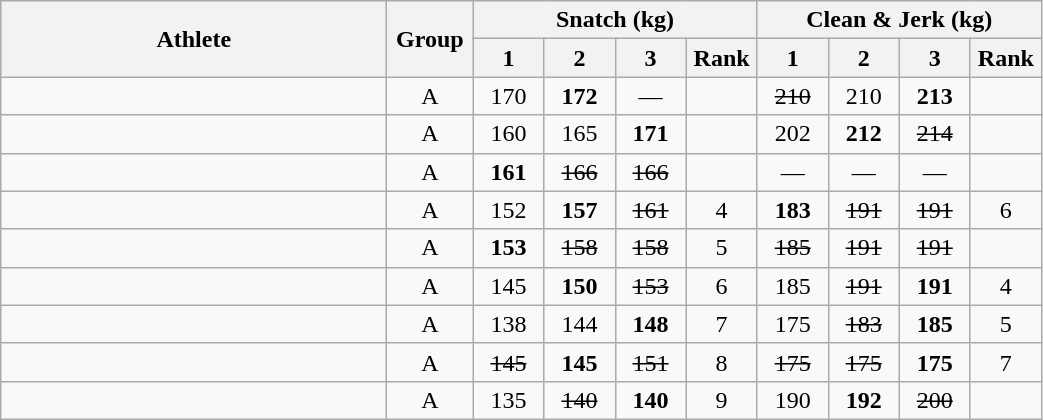<table class = "wikitable sortable" style="text-align:center;">
<tr>
<th rowspan=2 class="unsortable" width=250>Athlete</th>
<th rowspan=2 class="unsortable" width=50>Group</th>
<th colspan=4>Snatch (kg)</th>
<th colspan=4>Clean & Jerk (kg)</th>
</tr>
<tr>
<th width=40 class="unsortable">1</th>
<th width=40 class="unsortable">2</th>
<th width=40 class="unsortable">3</th>
<th width=40>Rank</th>
<th width=40 class="unsortable">1</th>
<th width=40 class="unsortable">2</th>
<th width=40 class="unsortable">3</th>
<th width=40>Rank</th>
</tr>
<tr>
<td align=left></td>
<td>A</td>
<td>170</td>
<td><strong>172</strong></td>
<td>—</td>
<td></td>
<td><s>210</s></td>
<td>210</td>
<td><strong>213</strong></td>
<td></td>
</tr>
<tr>
<td align=left></td>
<td>A</td>
<td>160</td>
<td>165</td>
<td><strong>171</strong></td>
<td></td>
<td>202</td>
<td><strong>212</strong></td>
<td><s>214</s></td>
<td></td>
</tr>
<tr>
<td align=left></td>
<td>A</td>
<td><strong>161</strong></td>
<td><s>166</s></td>
<td><s>166</s></td>
<td></td>
<td>—</td>
<td>—</td>
<td>—</td>
<td></td>
</tr>
<tr>
<td align=left></td>
<td>A</td>
<td>152</td>
<td><strong>157</strong></td>
<td><s>161</s></td>
<td>4</td>
<td><strong>183</strong></td>
<td><s>191</s></td>
<td><s>191</s></td>
<td>6</td>
</tr>
<tr>
<td align=left></td>
<td>A</td>
<td><strong>153</strong></td>
<td><s>158</s></td>
<td><s>158</s></td>
<td>5</td>
<td><s>185</s></td>
<td><s>191</s></td>
<td><s>191</s></td>
<td></td>
</tr>
<tr>
<td align=left></td>
<td>A</td>
<td>145</td>
<td><strong>150</strong></td>
<td><s>153</s></td>
<td>6</td>
<td>185</td>
<td><s>191</s></td>
<td><strong>191</strong></td>
<td>4</td>
</tr>
<tr>
<td align=left></td>
<td>A</td>
<td>138</td>
<td>144</td>
<td><strong>148</strong></td>
<td>7</td>
<td>175</td>
<td><s>183</s></td>
<td><strong>185</strong></td>
<td>5</td>
</tr>
<tr>
<td align=left></td>
<td>A</td>
<td><s>145</s></td>
<td><strong>145</strong></td>
<td><s>151</s></td>
<td>8</td>
<td><s>175</s></td>
<td><s>175</s></td>
<td><strong>175</strong></td>
<td>7</td>
</tr>
<tr>
<td align=left></td>
<td>A</td>
<td>135</td>
<td><s>140</s></td>
<td><strong>140</strong></td>
<td>9</td>
<td>190</td>
<td><strong>192</strong></td>
<td><s>200</s></td>
<td></td>
</tr>
</table>
